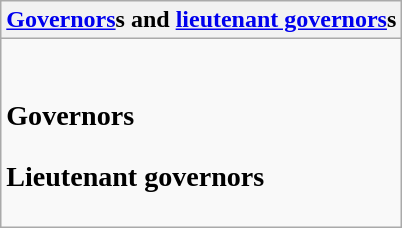<table class="wikitable collapsible collapsed">
<tr>
<th><a href='#'>Governors</a>s and <a href='#'>lieutenant governors</a>s</th>
</tr>
<tr>
<td><br><h3>Governors</h3><h3>Lieutenant governors</h3></td>
</tr>
</table>
